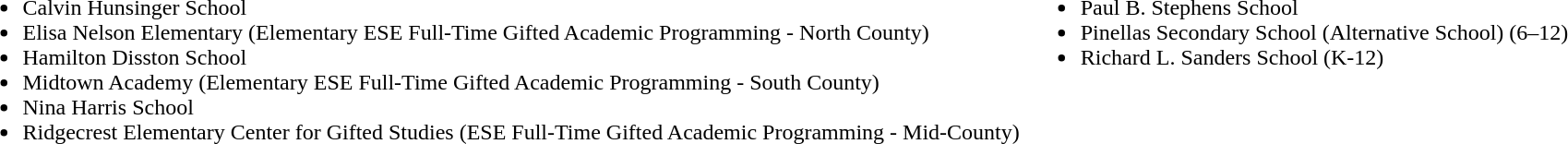<table>
<tr>
<td valign=top><br><ul><li>Calvin Hunsinger School</li><li>Elisa Nelson Elementary (Elementary ESE Full-Time Gifted Academic Programming - North County)</li><li>Hamilton Disston School</li><li>Midtown Academy (Elementary ESE Full-Time Gifted Academic Programming - South County)</li><li>Nina Harris School</li><li>Ridgecrest Elementary Center for Gifted Studies (ESE Full-Time Gifted Academic Programming - Mid-County)</li></ul></td>
<td valign=top><br><ul><li>Paul B. Stephens School</li><li>Pinellas Secondary School (Alternative School) (6–12)</li><li>Richard L. Sanders School (K-12)</li></ul></td>
</tr>
</table>
